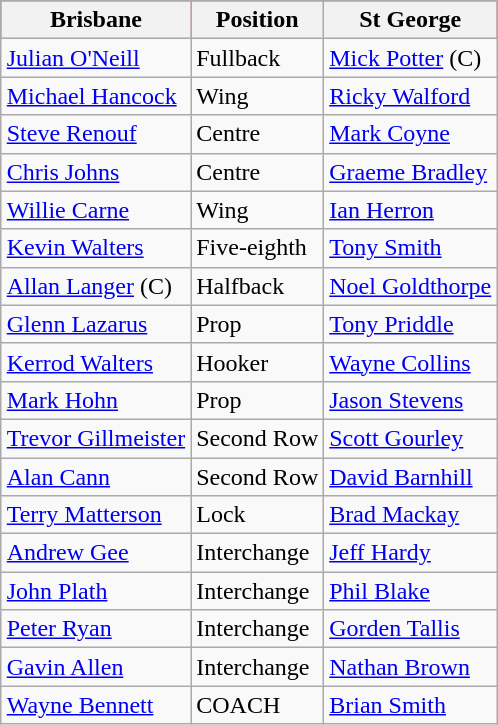<table class="wikitable" style="margin:auto">
<tr style="background:#f03;">
<th>Brisbane</th>
<th>Position</th>
<th>St George</th>
</tr>
<tr>
<td><a href='#'>Julian O'Neill</a></td>
<td>Fullback</td>
<td><a href='#'>Mick Potter</a> (C)</td>
</tr>
<tr>
<td><a href='#'>Michael Hancock</a></td>
<td>Wing</td>
<td><a href='#'>Ricky Walford</a></td>
</tr>
<tr>
<td><a href='#'>Steve Renouf</a></td>
<td>Centre</td>
<td><a href='#'>Mark Coyne</a></td>
</tr>
<tr>
<td><a href='#'>Chris Johns</a></td>
<td>Centre</td>
<td><a href='#'>Graeme Bradley</a></td>
</tr>
<tr>
<td><a href='#'>Willie Carne</a></td>
<td>Wing</td>
<td><a href='#'>Ian Herron</a></td>
</tr>
<tr>
<td><a href='#'>Kevin Walters</a></td>
<td>Five-eighth</td>
<td><a href='#'>Tony Smith</a></td>
</tr>
<tr>
<td><a href='#'>Allan Langer</a> (C)</td>
<td>Halfback</td>
<td><a href='#'>Noel Goldthorpe</a></td>
</tr>
<tr>
<td><a href='#'>Glenn Lazarus</a></td>
<td>Prop</td>
<td><a href='#'>Tony Priddle</a></td>
</tr>
<tr>
<td><a href='#'>Kerrod Walters</a></td>
<td>Hooker</td>
<td><a href='#'>Wayne Collins</a></td>
</tr>
<tr>
<td><a href='#'>Mark Hohn</a></td>
<td>Prop</td>
<td><a href='#'>Jason Stevens</a></td>
</tr>
<tr>
<td><a href='#'>Trevor Gillmeister</a></td>
<td>Second Row</td>
<td><a href='#'>Scott Gourley</a></td>
</tr>
<tr>
<td><a href='#'>Alan Cann</a></td>
<td>Second Row</td>
<td><a href='#'>David Barnhill</a></td>
</tr>
<tr>
<td><a href='#'>Terry Matterson</a></td>
<td>Lock</td>
<td><a href='#'>Brad Mackay</a></td>
</tr>
<tr>
<td><a href='#'>Andrew Gee</a></td>
<td>Interchange</td>
<td><a href='#'>Jeff Hardy</a></td>
</tr>
<tr>
<td><a href='#'>John Plath</a></td>
<td>Interchange</td>
<td><a href='#'>Phil Blake</a></td>
</tr>
<tr>
<td><a href='#'>Peter Ryan</a></td>
<td>Interchange</td>
<td><a href='#'>Gorden Tallis</a></td>
</tr>
<tr>
<td><a href='#'>Gavin Allen</a></td>
<td>Interchange</td>
<td><a href='#'>Nathan Brown</a></td>
</tr>
<tr>
<td><a href='#'>Wayne Bennett</a></td>
<td>COACH</td>
<td><a href='#'>Brian Smith</a></td>
</tr>
</table>
